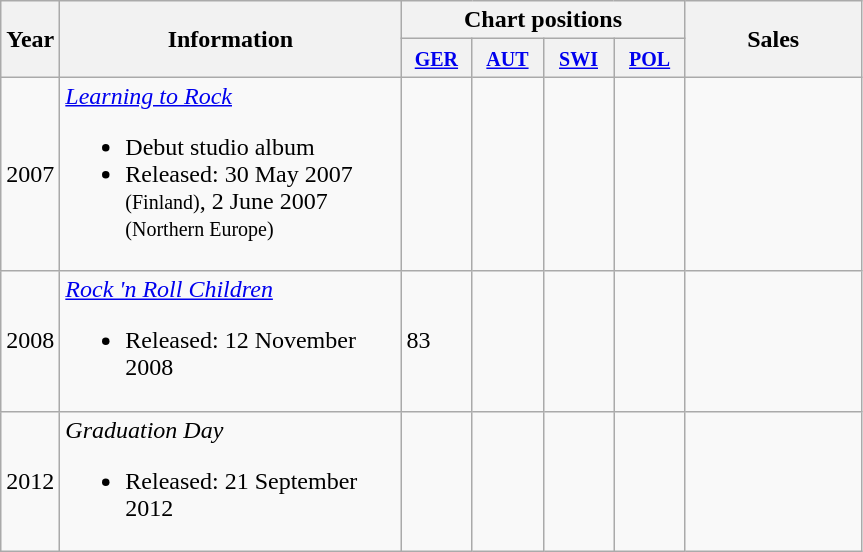<table class="wikitable">
<tr>
<th style="text-align:center;" rowspan="2">Year</th>
<th style="width:220px; text-align:center;" rowspan="2">Information</th>
<th style="text-align:center;" colspan="4">Chart positions</th>
<th style="width:110px; text-align:center;" rowspan="2">Sales</th>
</tr>
<tr>
<th width="40"><small><a href='#'>GER</a></small></th>
<th width="40"><small><a href='#'>AUT</a></small></th>
<th width="40"><small><a href='#'>SWI</a></small></th>
<th width="40"><small><a href='#'>POL</a></small></th>
</tr>
<tr>
<td style="text-align:center;">2007</td>
<td align="left"><em><a href='#'>Learning to Rock</a></em><br><ul><li>Debut studio album</li><li>Released: 30 May 2007 <small>(Finland)</small>, 2 June 2007 <small>(Northern Europe)</small></li></ul></td>
<td></td>
<td></td>
<td></td>
<td></td>
<td style="text-align:center;"></td>
</tr>
<tr>
<td style="text-align:center;">2008</td>
<td align="left"><em><a href='#'>Rock 'n Roll Children</a></em><br><ul><li>Released: 12 November 2008</li></ul></td>
<td>83</td>
<td></td>
<td></td>
<td></td>
<td style="text-align:center;"></td>
</tr>
<tr>
<td style="text-align:center;">2012</td>
<td align="left"><em>Graduation Day</em><br><ul><li>Released: 21 September 2012</li></ul></td>
<td></td>
<td></td>
<td></td>
<td></td>
<td style="text-align:center;"></td>
</tr>
</table>
